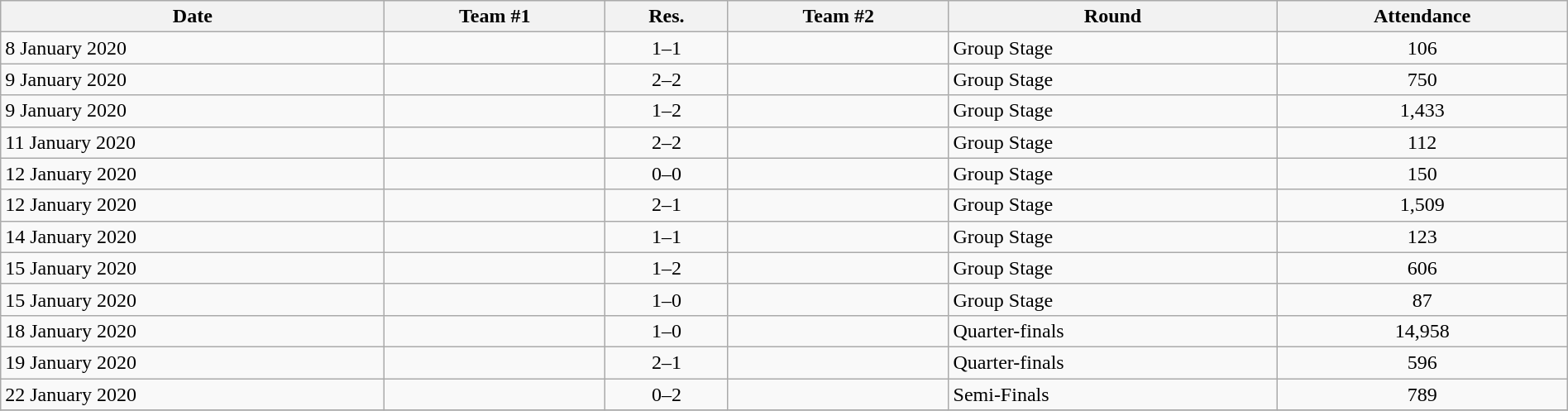<table class="wikitable" style="text-align:left; width:100%;">
<tr>
<th>Date</th>
<th>Team #1</th>
<th>Res.</th>
<th>Team #2</th>
<th>Round</th>
<th>Attendance</th>
</tr>
<tr>
<td>8 January 2020</td>
<td></td>
<td style="text-align:center;">1–1</td>
<td></td>
<td>Group Stage</td>
<td style="text-align:center;">106</td>
</tr>
<tr>
<td>9 January 2020</td>
<td></td>
<td style="text-align:center;">2–2</td>
<td></td>
<td>Group Stage</td>
<td style="text-align:center;">750</td>
</tr>
<tr>
<td>9 January 2020</td>
<td></td>
<td style="text-align:center;">1–2</td>
<td><strong></strong></td>
<td>Group Stage</td>
<td style="text-align:center;">1,433</td>
</tr>
<tr>
<td>11 January 2020</td>
<td></td>
<td style="text-align:center;">2–2</td>
<td></td>
<td>Group Stage</td>
<td style="text-align:center;">112</td>
</tr>
<tr>
<td>12 January 2020</td>
<td></td>
<td style="text-align:center;">0–0</td>
<td></td>
<td>Group Stage</td>
<td style="text-align:center;">150</td>
</tr>
<tr>
<td>12 January 2020</td>
<td><strong></strong></td>
<td style="text-align:center;">2–1</td>
<td></td>
<td>Group Stage</td>
<td style="text-align:center;">1,509</td>
</tr>
<tr>
<td>14 January 2020</td>
<td></td>
<td style="text-align:center;">1–1</td>
<td></td>
<td>Group Stage</td>
<td style="text-align:center;">123</td>
</tr>
<tr>
<td>15 January 2020</td>
<td></td>
<td style="text-align:center;">1–2</td>
<td><strong></strong></td>
<td>Group Stage</td>
<td style="text-align:center;">606</td>
</tr>
<tr>
<td>15 January 2020</td>
<td><strong></strong></td>
<td style="text-align:center;">1–0</td>
<td></td>
<td>Group Stage</td>
<td style="text-align:center;">87</td>
</tr>
<tr>
<td>18 January 2020</td>
<td><strong></strong></td>
<td style="text-align:center;">1–0</td>
<td></td>
<td>Quarter-finals</td>
<td style="text-align:center;">14,958</td>
</tr>
<tr>
<td>19 January 2020</td>
<td><strong></strong></td>
<td style="text-align:center;">2–1</td>
<td></td>
<td>Quarter-finals</td>
<td style="text-align:center;">596</td>
</tr>
<tr>
<td>22 January 2020</td>
<td></td>
<td style="text-align:center;">0–2</td>
<td><strong></strong></td>
<td>Semi-Finals</td>
<td style="text-align:center;">789</td>
</tr>
<tr>
</tr>
</table>
